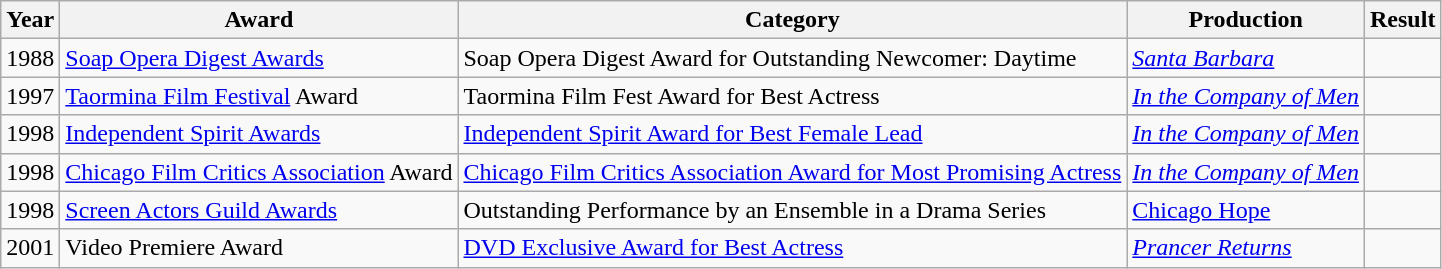<table class="wikitable sortable">
<tr>
<th>Year</th>
<th>Award</th>
<th>Category</th>
<th>Production</th>
<th>Result</th>
</tr>
<tr>
<td>1988</td>
<td><a href='#'>Soap Opera Digest Awards</a></td>
<td>Soap Opera Digest Award for Outstanding Newcomer: Daytime</td>
<td><em><a href='#'>Santa Barbara</a></em></td>
<td></td>
</tr>
<tr>
<td>1997</td>
<td><a href='#'>Taormina Film Festival</a> Award</td>
<td>Taormina Film Fest Award for Best Actress</td>
<td><em><a href='#'>In the Company of Men</a></em></td>
<td></td>
</tr>
<tr>
<td>1998</td>
<td><a href='#'>Independent Spirit Awards</a></td>
<td><a href='#'>Independent Spirit Award for Best Female Lead</a></td>
<td><em><a href='#'>In the Company of Men</a></em></td>
<td></td>
</tr>
<tr>
<td>1998</td>
<td><a href='#'>Chicago Film Critics Association</a> Award</td>
<td><a href='#'>Chicago Film Critics Association Award for Most Promising Actress</a></td>
<td><em><a href='#'>In the Company of Men</a></em></td>
<td></td>
</tr>
<tr>
<td>1998</td>
<td><a href='#'>Screen Actors Guild Awards</a></td>
<td>Outstanding Performance by an Ensemble in a Drama Series</td>
<td><a href='#'>Chicago Hope</a></td>
<td></td>
</tr>
<tr>
<td>2001</td>
<td>Video Premiere Award</td>
<td><a href='#'>DVD Exclusive Award for Best Actress</a></td>
<td><em><a href='#'>Prancer Returns</a></em></td>
<td></td>
</tr>
</table>
